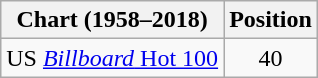<table class="wikitable">
<tr>
<th>Chart (1958–2018)</th>
<th>Position</th>
</tr>
<tr>
<td>US <a href='#'><em>Billboard</em> Hot 100</a></td>
<td style="text-align:center;">40</td>
</tr>
</table>
